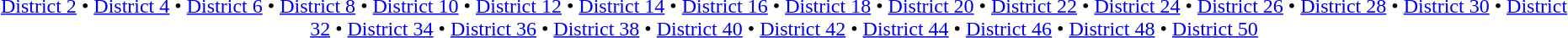<table id=toc class=toc summary=Contents>
<tr>
<td align=center><br><a href='#'>District 2</a> • <a href='#'>District 4</a> • <a href='#'>District 6</a> • <a href='#'>District 8</a> • <a href='#'>District 10</a> • <a href='#'>District 12</a> • <a href='#'>District 14</a> • <a href='#'>District 16</a> • <a href='#'>District 18</a> • <a href='#'>District 20</a> • <a href='#'>District 22</a> • <a href='#'>District 24</a> • <a href='#'>District 26</a> • <a href='#'>District 28</a> • <a href='#'>District 30</a> • <a href='#'>District 32</a> • <a href='#'>District 34</a> • <a href='#'>District 36</a> • <a href='#'>District 38</a> • <a href='#'>District 40</a> • <a href='#'>District 42</a> • <a href='#'>District 44</a> • <a href='#'>District 46</a> • <a href='#'>District 48</a> • <a href='#'>District 50</a></td>
</tr>
</table>
